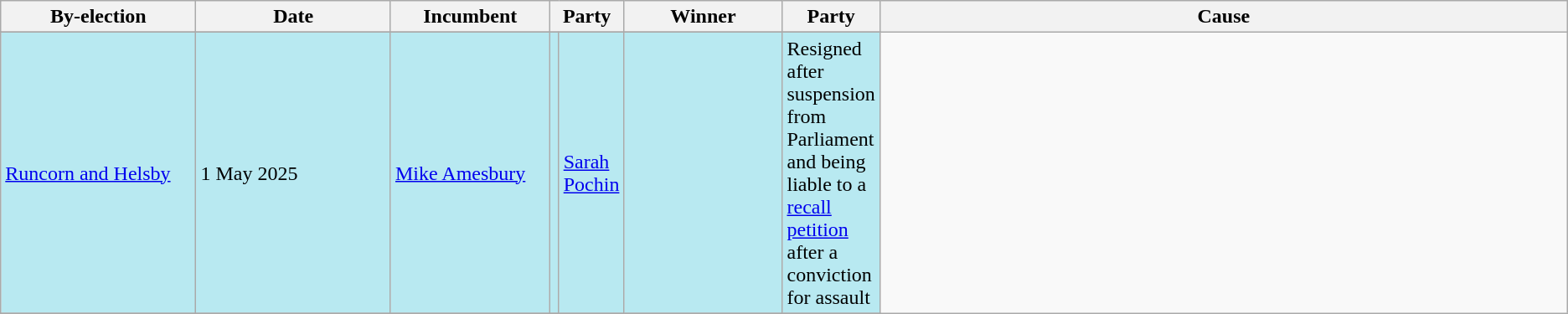<table class="wikitable">
<tr>
<th ! scope="col" style="width: 150px;">By-election</th>
<th ! scope="col" style="width: 150px;">Date</th>
<th ! scope="col" style="width: 120px;">Incumbent</th>
<th ! scope="col" style="width: 50px;" colspan=2>Party</th>
<th ! scope="col" style="width: 120px;">Winner</th>
<th ! scope="col" style="width: 25px;" colspan=2>Party</th>
<th ! scope="col" style="width: 550px;">Cause</th>
</tr>
<tr>
</tr>
<tr bgcolor = b8e9f1>
<td><a href='#'>Runcorn and Helsby</a></td>
<td>1 May 2025</td>
<td><a href='#'>Mike Amesbury</a></td>
<td></td>
<td><a href='#'>Sarah Pochin</a></td>
<td></td>
<td>Resigned after suspension from Parliament and being liable to a <a href='#'>recall petition</a> after a conviction for assault</td>
</tr>
<tr>
</tr>
</table>
